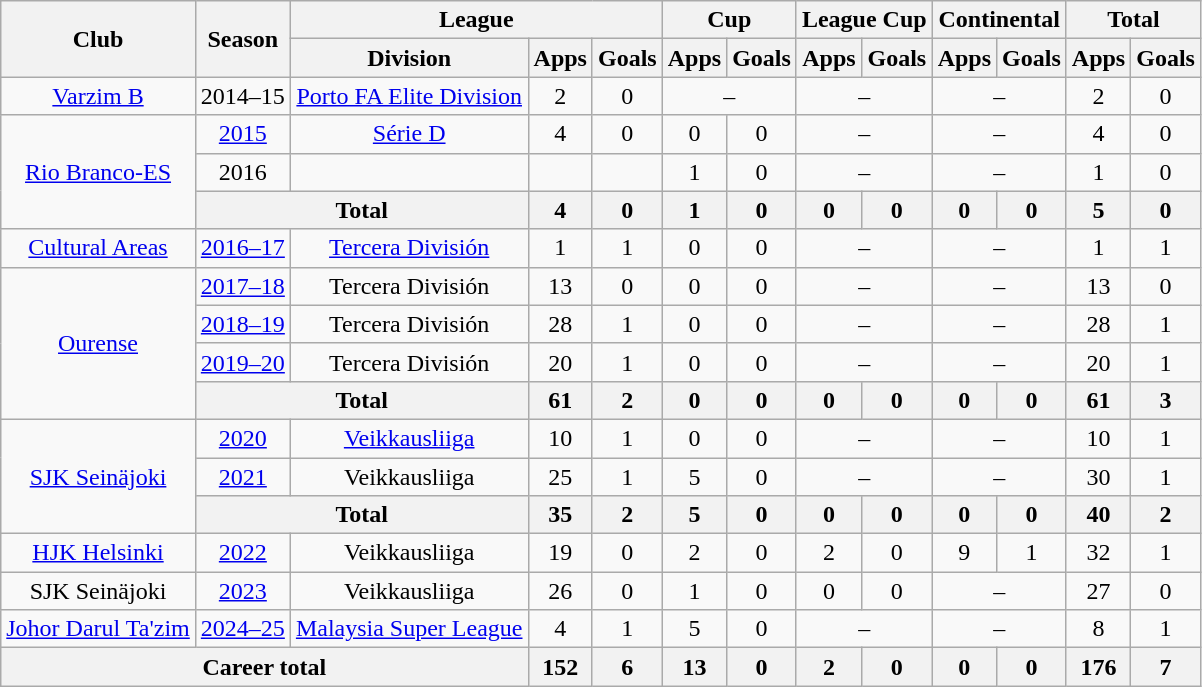<table class="wikitable" style="text-align:center">
<tr>
<th rowspan="2">Club</th>
<th rowspan="2">Season</th>
<th colspan="3">League</th>
<th colspan="2">Cup</th>
<th colspan="2">League Cup</th>
<th colspan="2">Continental</th>
<th colspan="2">Total</th>
</tr>
<tr>
<th>Division</th>
<th>Apps</th>
<th>Goals</th>
<th>Apps</th>
<th>Goals</th>
<th>Apps</th>
<th>Goals</th>
<th>Apps</th>
<th>Goals</th>
<th>Apps</th>
<th>Goals</th>
</tr>
<tr>
<td><a href='#'>Varzim B</a></td>
<td>2014–15</td>
<td><a href='#'>Porto FA Elite Division</a></td>
<td>2</td>
<td>0</td>
<td colspan="2">–</td>
<td colspan="2">–</td>
<td colspan="2">–</td>
<td>2</td>
<td>0</td>
</tr>
<tr>
<td rowspan="3"><a href='#'>Rio Branco-ES</a></td>
<td><a href='#'>2015</a></td>
<td><a href='#'>Série D</a></td>
<td>4</td>
<td>0</td>
<td>0</td>
<td>0</td>
<td colspan="2">–</td>
<td colspan="2">–</td>
<td>4</td>
<td>0</td>
</tr>
<tr>
<td>2016</td>
<td></td>
<td></td>
<td></td>
<td>1</td>
<td>0</td>
<td colspan="2">–</td>
<td colspan="2">–</td>
<td>1</td>
<td>0</td>
</tr>
<tr>
<th colspan="2">Total</th>
<th>4</th>
<th>0</th>
<th>1</th>
<th>0</th>
<th>0</th>
<th>0</th>
<th>0</th>
<th>0</th>
<th>5</th>
<th>0</th>
</tr>
<tr>
<td><a href='#'>Cultural Areas</a></td>
<td><a href='#'>2016–17</a></td>
<td><a href='#'>Tercera División</a></td>
<td>1</td>
<td>1</td>
<td>0</td>
<td>0</td>
<td colspan="2">–</td>
<td colspan="2">–</td>
<td>1</td>
<td>1</td>
</tr>
<tr>
<td rowspan="4"><a href='#'>Ourense</a></td>
<td><a href='#'>2017–18</a></td>
<td>Tercera División</td>
<td>13</td>
<td>0</td>
<td>0</td>
<td>0</td>
<td colspan="2">–</td>
<td colspan="2">–</td>
<td>13</td>
<td>0</td>
</tr>
<tr>
<td><a href='#'>2018–19</a></td>
<td>Tercera División</td>
<td>28</td>
<td>1</td>
<td>0</td>
<td>0</td>
<td colspan="2">–</td>
<td colspan="2">–</td>
<td>28</td>
<td>1</td>
</tr>
<tr>
<td><a href='#'>2019–20</a></td>
<td>Tercera División</td>
<td>20</td>
<td>1</td>
<td>0</td>
<td>0</td>
<td colspan="2">–</td>
<td colspan="2">–</td>
<td>20</td>
<td>1</td>
</tr>
<tr>
<th colspan="2">Total</th>
<th>61</th>
<th>2</th>
<th>0</th>
<th>0</th>
<th>0</th>
<th>0</th>
<th>0</th>
<th>0</th>
<th>61</th>
<th>3</th>
</tr>
<tr>
<td rowspan="3"><a href='#'>SJK Seinäjoki</a></td>
<td><a href='#'>2020</a></td>
<td><a href='#'>Veikkausliiga</a></td>
<td>10</td>
<td>1</td>
<td>0</td>
<td>0</td>
<td colspan="2">–</td>
<td colspan="2">–</td>
<td>10</td>
<td>1</td>
</tr>
<tr>
<td><a href='#'>2021</a></td>
<td>Veikkausliiga</td>
<td>25</td>
<td>1</td>
<td>5</td>
<td>0</td>
<td colspan="2">–</td>
<td colspan="2">–</td>
<td>30</td>
<td>1</td>
</tr>
<tr>
<th colspan="2">Total</th>
<th>35</th>
<th>2</th>
<th>5</th>
<th>0</th>
<th>0</th>
<th>0</th>
<th>0</th>
<th>0</th>
<th>40</th>
<th>2</th>
</tr>
<tr>
<td><a href='#'>HJK Helsinki</a></td>
<td><a href='#'>2022</a></td>
<td>Veikkausliiga</td>
<td>19</td>
<td>0</td>
<td>2</td>
<td>0</td>
<td>2</td>
<td>0</td>
<td>9</td>
<td>1</td>
<td>32</td>
<td>1</td>
</tr>
<tr>
<td>SJK Seinäjoki</td>
<td><a href='#'>2023</a></td>
<td>Veikkausliiga</td>
<td>26</td>
<td>0</td>
<td>1</td>
<td>0</td>
<td>0</td>
<td>0</td>
<td colspan="2">–</td>
<td>27</td>
<td>0</td>
</tr>
<tr>
<td><a href='#'>Johor Darul Ta'zim</a></td>
<td><a href='#'>2024–25</a></td>
<td><a href='#'>Malaysia Super League</a></td>
<td>4</td>
<td>1</td>
<td>5</td>
<td>0</td>
<td colspan="2">–</td>
<td colspan="2">–</td>
<td>8</td>
<td>1</td>
</tr>
<tr>
<th colspan="3">Career total</th>
<th>152</th>
<th>6</th>
<th>13</th>
<th>0</th>
<th>2</th>
<th>0</th>
<th>0</th>
<th>0</th>
<th>176</th>
<th>7</th>
</tr>
</table>
